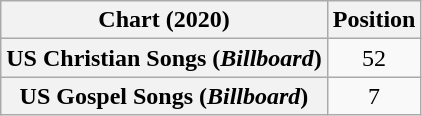<table class="wikitable plainrowheaders sortable" style="text-align:center">
<tr>
<th scope="col">Chart (2020)</th>
<th scope="col">Position</th>
</tr>
<tr>
<th scope="row">US Christian Songs (<em>Billboard</em>)</th>
<td>52</td>
</tr>
<tr>
<th scope="row">US Gospel Songs (<em>Billboard</em>)</th>
<td>7</td>
</tr>
</table>
